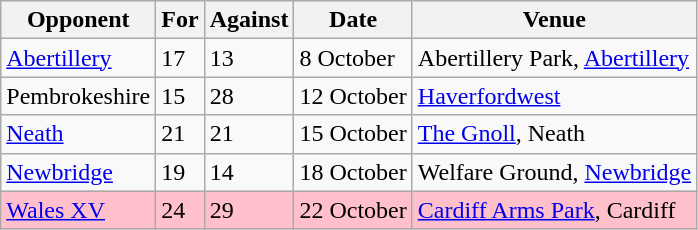<table class="wikitable">
<tr>
<th>Opponent</th>
<th>For</th>
<th>Against</th>
<th>Date</th>
<th>Venue</th>
</tr>
<tr>
<td><a href='#'>Abertillery</a></td>
<td>17</td>
<td>13</td>
<td>8 October</td>
<td>Abertillery Park, <a href='#'>Abertillery</a></td>
</tr>
<tr>
<td>Pembrokeshire</td>
<td>15</td>
<td>28</td>
<td>12 October</td>
<td><a href='#'>Haverfordwest</a></td>
</tr>
<tr>
<td><a href='#'>Neath</a></td>
<td>21</td>
<td>21</td>
<td>15 October</td>
<td><a href='#'>The Gnoll</a>, Neath</td>
</tr>
<tr>
<td><a href='#'>Newbridge</a></td>
<td>19</td>
<td>14</td>
<td>18 October</td>
<td>Welfare Ground, <a href='#'>Newbridge</a></td>
</tr>
<tr style="background:pink">
<td><a href='#'>Wales XV</a></td>
<td>24</td>
<td>29</td>
<td>22 October</td>
<td><a href='#'>Cardiff Arms Park</a>, Cardiff</td>
</tr>
</table>
